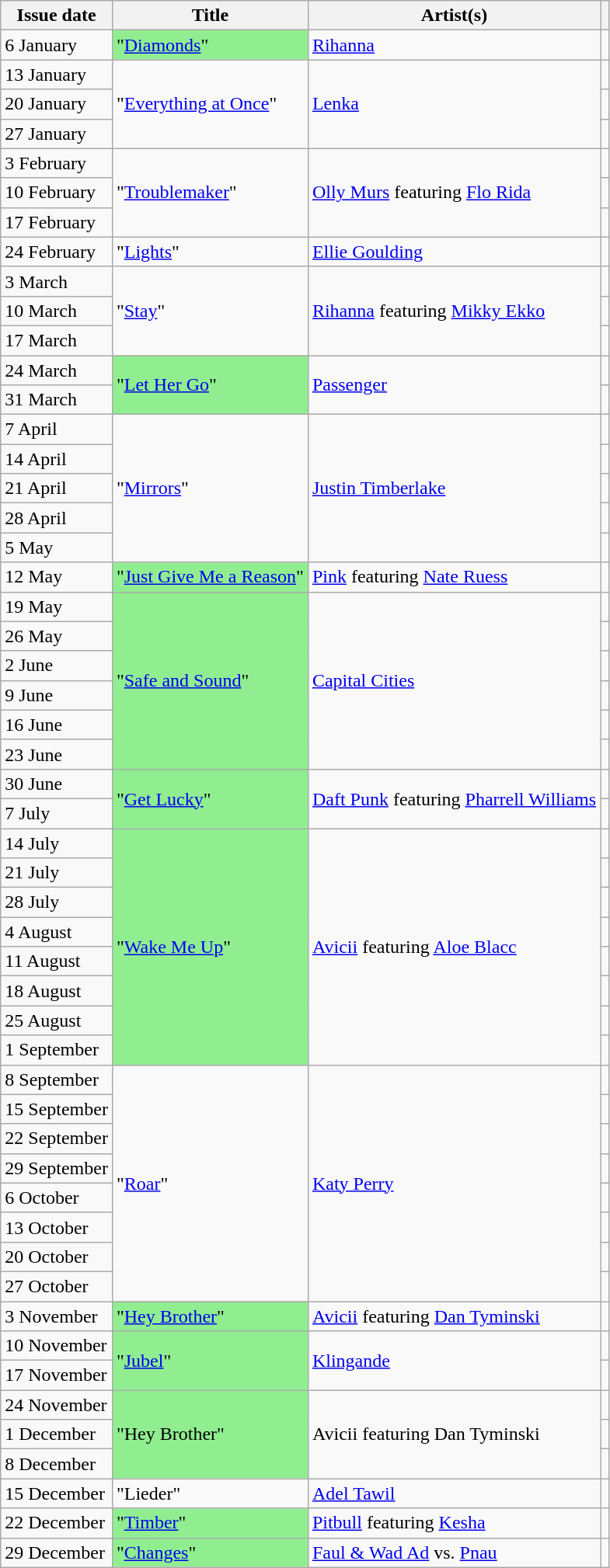<table class="sortable wikitable sortable plainrowheaders">
<tr>
<th>Issue date</th>
<th>Title</th>
<th>Artist(s)</th>
<th class="unsortable"></th>
</tr>
<tr>
<td>6 January</td>
<td style="background-color:lightgreen">"<a href='#'>Diamonds</a>" </td>
<td><a href='#'>Rihanna</a></td>
<td style="text-align:center;"></td>
</tr>
<tr>
<td>13 January</td>
<td rowspan="3">"<a href='#'>Everything at Once</a>"</td>
<td rowspan="3"><a href='#'>Lenka</a></td>
<td style="text-align:center;"></td>
</tr>
<tr>
<td>20 January</td>
<td style="text-align:center;"></td>
</tr>
<tr>
<td>27 January</td>
<td style="text-align:center;"></td>
</tr>
<tr>
<td>3 February</td>
<td rowspan="3">"<a href='#'>Troublemaker</a>"</td>
<td rowspan="3"><a href='#'>Olly Murs</a> featuring <a href='#'>Flo Rida</a></td>
<td style="text-align:center;"></td>
</tr>
<tr>
<td>10 February</td>
<td style="text-align:center;"></td>
</tr>
<tr>
<td>17 February</td>
<td style="text-align:center;"></td>
</tr>
<tr>
<td>24 February</td>
<td>"<a href='#'>Lights</a>"</td>
<td><a href='#'>Ellie Goulding</a></td>
<td style="text-align:center;"></td>
</tr>
<tr>
<td>3 March</td>
<td rowspan="3">"<a href='#'>Stay</a>"</td>
<td rowspan="3"><a href='#'>Rihanna</a> featuring <a href='#'>Mikky Ekko</a></td>
<td style="text-align:center;"></td>
</tr>
<tr>
<td>10 March</td>
<td style="text-align:center;"></td>
</tr>
<tr>
<td>17 March</td>
<td style="text-align:center;"></td>
</tr>
<tr>
<td>24 March</td>
<td rowspan="2" style="background-color:lightgreen">"<a href='#'>Let Her Go</a>" </td>
<td rowspan="2"><a href='#'>Passenger</a></td>
<td style="text-align:center;"></td>
</tr>
<tr>
<td>31 March</td>
<td style="text-align:center;"></td>
</tr>
<tr>
<td>7 April</td>
<td rowspan="5">"<a href='#'>Mirrors</a>"</td>
<td rowspan="5"><a href='#'>Justin Timberlake</a></td>
<td style="text-align:center;"></td>
</tr>
<tr>
<td>14 April</td>
<td style="text-align:center;"></td>
</tr>
<tr>
<td>21 April</td>
<td style="text-align:center;"></td>
</tr>
<tr>
<td>28 April</td>
<td style="text-align:center;"></td>
</tr>
<tr>
<td>5 May</td>
<td style="text-align:center;"></td>
</tr>
<tr>
<td>12 May</td>
<td style="background-color:lightgreen">"<a href='#'>Just Give Me a Reason</a>" </td>
<td><a href='#'>Pink</a> featuring <a href='#'>Nate Ruess</a></td>
<td style="text-align:center;"></td>
</tr>
<tr>
<td>19 May</td>
<td rowspan="6" style="background-color:lightgreen">"<a href='#'>Safe and Sound</a>" </td>
<td rowspan="6"><a href='#'>Capital Cities</a></td>
<td style="text-align:center;"></td>
</tr>
<tr>
<td>26 May</td>
<td style="text-align:center;"></td>
</tr>
<tr>
<td>2 June</td>
<td style="text-align:center;"></td>
</tr>
<tr>
<td>9 June</td>
<td style="text-align:center;"></td>
</tr>
<tr>
<td>16 June</td>
<td style="text-align:center;"></td>
</tr>
<tr>
<td>23 June</td>
<td style="text-align:center;"></td>
</tr>
<tr>
<td>30 June</td>
<td rowspan="2" style="background-color:lightgreen">"<a href='#'>Get Lucky</a>" </td>
<td rowspan="2"><a href='#'>Daft Punk</a> featuring <a href='#'>Pharrell Williams</a></td>
<td style="text-align:center;"></td>
</tr>
<tr>
<td>7 July</td>
<td style="text-align:center;"></td>
</tr>
<tr>
<td>14 July</td>
<td rowspan="8" style="background-color:lightgreen">"<a href='#'>Wake Me Up</a>" </td>
<td rowspan="8"><a href='#'>Avicii</a> featuring <a href='#'>Aloe Blacc</a></td>
<td style="text-align:center;"></td>
</tr>
<tr>
<td>21 July</td>
<td style="text-align:center;"></td>
</tr>
<tr>
<td>28 July</td>
<td style="text-align:center;"></td>
</tr>
<tr>
<td>4 August</td>
<td style="text-align:center;"></td>
</tr>
<tr>
<td>11 August</td>
<td style="text-align:center;"></td>
</tr>
<tr>
<td>18 August</td>
<td style="text-align:center;"></td>
</tr>
<tr>
<td>25 August</td>
<td style="text-align:center;"></td>
</tr>
<tr>
<td>1 September</td>
<td style="text-align:center;"></td>
</tr>
<tr>
<td>8 September</td>
<td rowspan="8">"<a href='#'>Roar</a>"</td>
<td rowspan="8"><a href='#'>Katy Perry</a></td>
<td style="text-align:center;"></td>
</tr>
<tr>
<td>15 September</td>
<td style="text-align:center;"></td>
</tr>
<tr>
<td>22 September</td>
<td style="text-align:center;"></td>
</tr>
<tr>
<td>29 September</td>
<td style="text-align:center;"></td>
</tr>
<tr>
<td>6 October</td>
<td style="text-align:center;"></td>
</tr>
<tr>
<td>13 October</td>
<td style="text-align:center;"></td>
</tr>
<tr>
<td>20 October</td>
<td style="text-align:center;"></td>
</tr>
<tr>
<td>27 October</td>
<td style="text-align:center;"></td>
</tr>
<tr>
<td>3 November</td>
<td style="background-color:lightgreen">"<a href='#'>Hey Brother</a>" </td>
<td><a href='#'>Avicii</a> featuring <a href='#'>Dan Tyminski</a></td>
<td style="text-align:center;"></td>
</tr>
<tr>
<td>10 November</td>
<td rowspan="2" style="background-color:lightgreen">"<a href='#'>Jubel</a>" </td>
<td rowspan="2"><a href='#'>Klingande</a></td>
<td style="text-align:center;"></td>
</tr>
<tr>
<td>17 November</td>
<td style="text-align:center;"></td>
</tr>
<tr>
<td>24 November</td>
<td rowspan="3" style="background-color:lightgreen">"Hey Brother" </td>
<td rowspan="3">Avicii featuring Dan Tyminski</td>
<td style="text-align:center;"></td>
</tr>
<tr>
<td>1 December</td>
<td style="text-align:center;"></td>
</tr>
<tr>
<td>8 December</td>
<td style="text-align:center;"></td>
</tr>
<tr>
<td>15 December</td>
<td>"Lieder"</td>
<td><a href='#'>Adel Tawil</a></td>
<td style="text-align:center;"></td>
</tr>
<tr>
<td>22 December</td>
<td style="background-color:lightgreen">"<a href='#'>Timber</a>" </td>
<td><a href='#'>Pitbull</a> featuring <a href='#'>Kesha</a></td>
<td style="text-align:center;"></td>
</tr>
<tr>
<td>29 December</td>
<td style="background-color:lightgreen">"<a href='#'>Changes</a>" </td>
<td><a href='#'>Faul & Wad Ad</a> vs. <a href='#'>Pnau</a></td>
<td style="text-align:center;"></td>
</tr>
</table>
